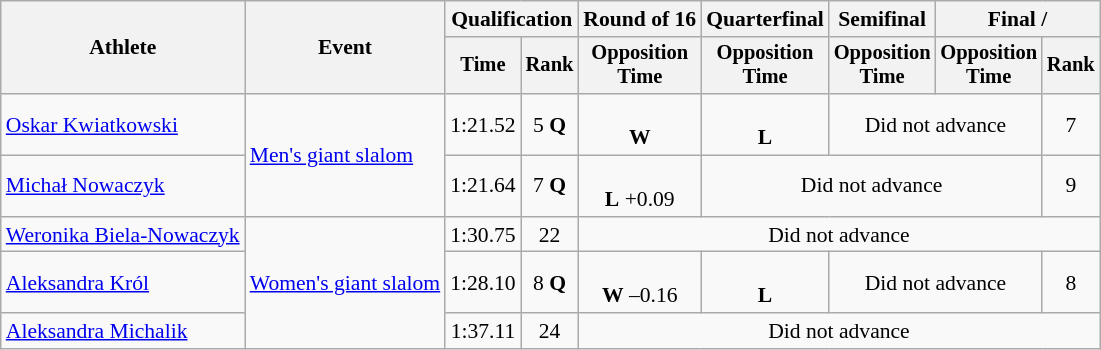<table class="wikitable" style="font-size:90%; text-align:center">
<tr>
<th rowspan=2>Athlete</th>
<th rowspan=2>Event</th>
<th colspan=2>Qualification</th>
<th>Round of 16</th>
<th>Quarterfinal</th>
<th>Semifinal</th>
<th colspan=2>Final / </th>
</tr>
<tr style="font-size:95%">
<th>Time</th>
<th>Rank</th>
<th>Opposition<br>Time</th>
<th>Opposition<br>Time</th>
<th>Opposition<br>Time</th>
<th>Opposition<br>Time</th>
<th>Rank</th>
</tr>
<tr>
<td align=left><a href='#'>Oskar Kwiatkowski</a></td>
<td rowspan=2 align=left><a href='#'>Men's giant slalom</a></td>
<td>1:21.52</td>
<td>5 <strong>Q</strong></td>
<td><br><strong>W</strong> </td>
<td><br><strong>L</strong> </td>
<td colspan=2>Did not advance</td>
<td>7</td>
</tr>
<tr>
<td align=left><a href='#'>Michał Nowaczyk</a></td>
<td>1:21.64</td>
<td>7 <strong>Q</strong></td>
<td><br><strong>L</strong> +0.09</td>
<td colspan=3>Did not advance</td>
<td>9</td>
</tr>
<tr>
<td align=left><a href='#'>Weronika Biela-Nowaczyk</a></td>
<td rowspan=3 align=left><a href='#'>Women's giant slalom</a></td>
<td>1:30.75</td>
<td>22</td>
<td colspan=5>Did not advance</td>
</tr>
<tr>
<td align=left><a href='#'>Aleksandra Król</a></td>
<td>1:28.10</td>
<td>8 <strong>Q</strong></td>
<td><br><strong>W</strong> –0.16</td>
<td><br><strong>L</strong> </td>
<td colspan=2>Did not advance</td>
<td>8</td>
</tr>
<tr>
<td align=left><a href='#'>Aleksandra Michalik</a></td>
<td>1:37.11</td>
<td>24</td>
<td colspan=5>Did not advance</td>
</tr>
</table>
